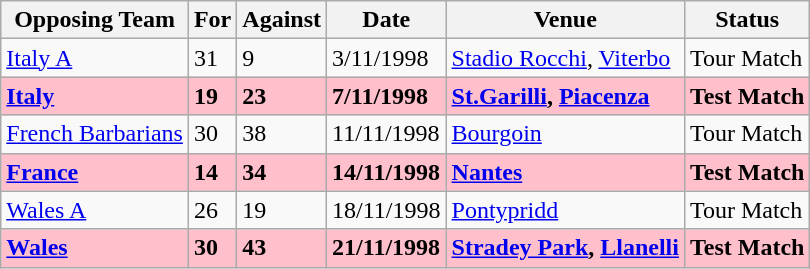<table class=wikitable>
<tr>
<th>Opposing Team</th>
<th>For</th>
<th>Against</th>
<th>Date</th>
<th>Venue</th>
<th>Status</th>
</tr>
<tr>
<td><a href='#'>Italy A</a></td>
<td>31</td>
<td>9</td>
<td>3/11/1998</td>
<td><a href='#'>Stadio Rocchi</a>, <a href='#'>Viterbo</a></td>
<td>Tour Match</td>
</tr>
<tr bgcolor=pink>
<td><strong><a href='#'>Italy</a></strong></td>
<td><strong>19</strong></td>
<td><strong>23</strong></td>
<td><strong>7/11/1998</strong></td>
<td><strong><a href='#'>St.Garilli</a>, <a href='#'>Piacenza</a></strong></td>
<td><strong>Test Match</strong></td>
</tr>
<tr>
<td><a href='#'>French Barbarians</a></td>
<td>30</td>
<td>38</td>
<td>11/11/1998</td>
<td><a href='#'>Bourgoin</a></td>
<td>Tour Match</td>
</tr>
<tr bgcolor=pink>
<td><strong><a href='#'>France</a></strong></td>
<td><strong>14</strong></td>
<td><strong>34</strong></td>
<td><strong>14/11/1998</strong></td>
<td><strong><a href='#'>Nantes</a></strong></td>
<td><strong>Test Match</strong></td>
</tr>
<tr>
<td><a href='#'>Wales A</a></td>
<td>26</td>
<td>19</td>
<td>18/11/1998</td>
<td><a href='#'>Pontypridd</a></td>
<td>Tour Match</td>
</tr>
<tr bgcolor=pink>
<td><strong><a href='#'>Wales</a></strong></td>
<td><strong>30</strong></td>
<td><strong>43</strong></td>
<td><strong>21/11/1998</strong></td>
<td><strong><a href='#'>Stradey Park</a>, <a href='#'>Llanelli</a></strong></td>
<td><strong>Test Match</strong></td>
</tr>
</table>
